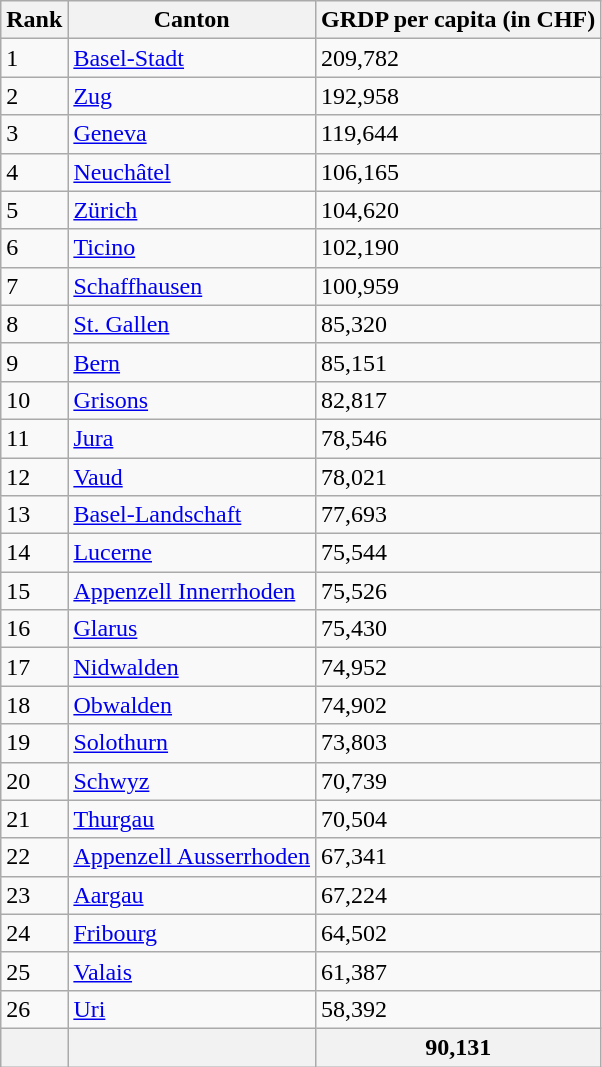<table class="wikitable sortable">
<tr>
<th>Rank</th>
<th>Canton</th>
<th>GRDP per capita (in CHF)</th>
</tr>
<tr>
<td>1</td>
<td> <a href='#'>Basel-Stadt</a></td>
<td>209,782</td>
</tr>
<tr>
<td>2</td>
<td> <a href='#'>Zug</a></td>
<td>192,958</td>
</tr>
<tr>
<td>3</td>
<td> <a href='#'>Geneva</a></td>
<td>119,644</td>
</tr>
<tr>
<td>4</td>
<td> <a href='#'>Neuchâtel</a></td>
<td>106,165</td>
</tr>
<tr>
<td>5</td>
<td> <a href='#'>Zürich</a></td>
<td>104,620</td>
</tr>
<tr>
<td>6</td>
<td> <a href='#'>Ticino</a></td>
<td>102,190</td>
</tr>
<tr>
<td>7</td>
<td> <a href='#'>Schaffhausen</a></td>
<td>100,959</td>
</tr>
<tr>
<td>8</td>
<td> <a href='#'>St. Gallen</a></td>
<td>85,320</td>
</tr>
<tr>
<td>9</td>
<td> <a href='#'>Bern</a></td>
<td>85,151</td>
</tr>
<tr>
<td>10</td>
<td> <a href='#'>Grisons</a></td>
<td>82,817</td>
</tr>
<tr>
<td>11</td>
<td> <a href='#'>Jura</a></td>
<td>78,546</td>
</tr>
<tr>
<td>12</td>
<td> <a href='#'>Vaud</a></td>
<td>78,021</td>
</tr>
<tr>
<td>13</td>
<td> <a href='#'>Basel-Landschaft</a></td>
<td>77,693</td>
</tr>
<tr>
<td>14</td>
<td> <a href='#'>Lucerne</a></td>
<td>75,544</td>
</tr>
<tr>
<td>15</td>
<td> <a href='#'>Appenzell Innerrhoden</a></td>
<td>75,526</td>
</tr>
<tr>
<td>16</td>
<td> <a href='#'>Glarus</a></td>
<td>75,430</td>
</tr>
<tr>
<td>17</td>
<td> <a href='#'>Nidwalden</a></td>
<td>74,952</td>
</tr>
<tr>
<td>18</td>
<td> <a href='#'>Obwalden</a></td>
<td>74,902</td>
</tr>
<tr>
<td>19</td>
<td> <a href='#'>Solothurn</a></td>
<td>73,803</td>
</tr>
<tr>
<td>20</td>
<td> <a href='#'>Schwyz</a></td>
<td>70,739</td>
</tr>
<tr>
<td>21</td>
<td> <a href='#'>Thurgau</a></td>
<td>70,504</td>
</tr>
<tr>
<td>22</td>
<td> <a href='#'>Appenzell Ausserrhoden</a></td>
<td>67,341</td>
</tr>
<tr>
<td>23</td>
<td> <a href='#'>Aargau</a></td>
<td>67,224</td>
</tr>
<tr>
<td>24</td>
<td> <a href='#'>Fribourg</a></td>
<td>64,502</td>
</tr>
<tr>
<td>25</td>
<td> <a href='#'>Valais</a></td>
<td>61,387</td>
</tr>
<tr>
<td>26</td>
<td> <a href='#'>Uri</a></td>
<td>58,392</td>
</tr>
<tr>
<th></th>
<th></th>
<th>90,131</th>
</tr>
</table>
